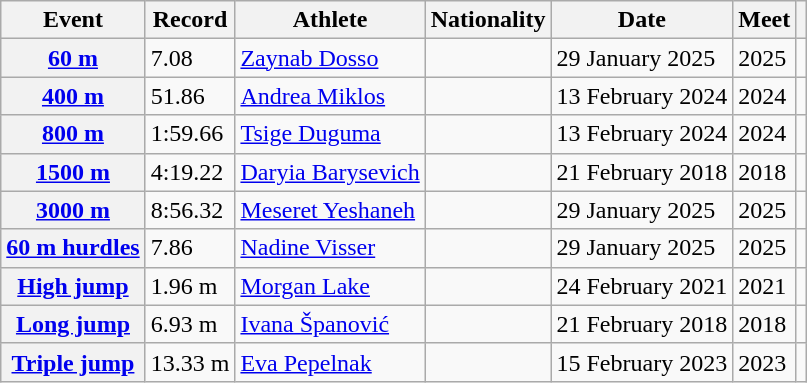<table class="wikitable plainrowheaders sticky-header">
<tr>
<th scope="col">Event</th>
<th scope="col">Record</th>
<th scope="col">Athlete</th>
<th scope="col">Nationality</th>
<th scope="col">Date</th>
<th scope="col">Meet</th>
<th scope="col"></th>
</tr>
<tr>
<th scope="row"><a href='#'>60 m</a></th>
<td>7.08</td>
<td><a href='#'>Zaynab Dosso</a></td>
<td></td>
<td>29 January 2025</td>
<td>2025</td>
<td></td>
</tr>
<tr>
<th scope="row"><a href='#'>400 m</a></th>
<td>51.86</td>
<td><a href='#'>Andrea Miklos</a></td>
<td></td>
<td>13 February 2024</td>
<td>2024</td>
<td></td>
</tr>
<tr>
<th scope="row"><a href='#'>800 m</a></th>
<td>1:59.66</td>
<td><a href='#'>Tsige Duguma</a></td>
<td></td>
<td>13 February 2024</td>
<td>2024</td>
<td></td>
</tr>
<tr>
<th scope="row"><a href='#'>1500 m</a></th>
<td>4:19.22</td>
<td><a href='#'>Daryia Barysevich</a></td>
<td></td>
<td>21 February 2018</td>
<td>2018</td>
<td></td>
</tr>
<tr>
<th scope="row"><a href='#'>3000 m</a></th>
<td>8:56.32</td>
<td><a href='#'>Meseret Yeshaneh</a></td>
<td></td>
<td>29 January 2025</td>
<td>2025</td>
<td></td>
</tr>
<tr>
<th scope="row"><a href='#'>60 m hurdles</a></th>
<td>7.86</td>
<td><a href='#'>Nadine Visser</a></td>
<td></td>
<td>29 January 2025</td>
<td>2025</td>
<td></td>
</tr>
<tr>
<th scope="row"><a href='#'>High jump</a></th>
<td>1.96 m</td>
<td><a href='#'>Morgan Lake</a></td>
<td></td>
<td>24 February 2021</td>
<td>2021</td>
<td></td>
</tr>
<tr>
<th scope="row"><a href='#'>Long jump</a></th>
<td>6.93 m</td>
<td><a href='#'>Ivana Španović</a></td>
<td></td>
<td>21 February 2018</td>
<td>2018</td>
<td></td>
</tr>
<tr>
<th scope="row"><a href='#'>Triple jump</a></th>
<td>13.33 m</td>
<td><a href='#'>Eva Pepelnak</a></td>
<td></td>
<td>15 February 2023</td>
<td>2023</td>
<td></td>
</tr>
</table>
